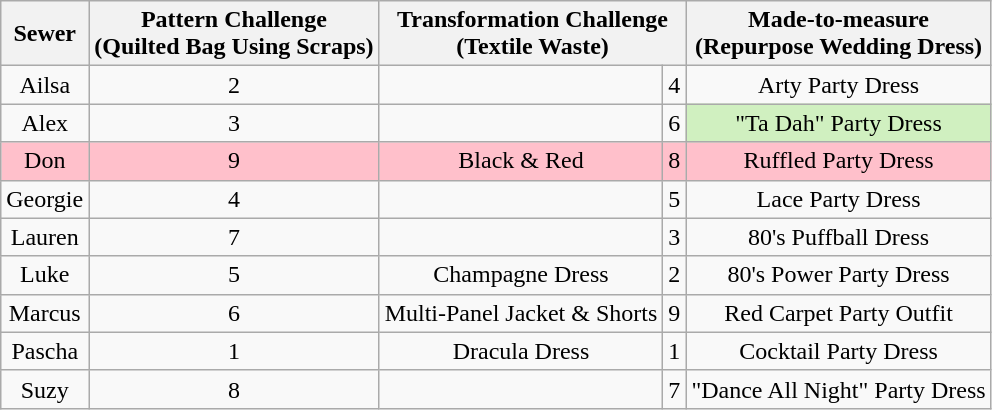<table class="wikitable" style="text-align:center;">
<tr>
<th>Sewer</th>
<th>Pattern Challenge<br>(Quilted Bag Using Scraps)</th>
<th colspan="2">Transformation Challenge<br>(Textile Waste)</th>
<th>Made-to-measure<br>(Repurpose Wedding Dress)</th>
</tr>
<tr>
<td>Ailsa</td>
<td>2</td>
<td></td>
<td>4</td>
<td>Arty Party Dress</td>
</tr>
<tr>
<td>Alex</td>
<td>3</td>
<td></td>
<td>6</td>
<td style="background:#d0f0c0">"Ta Dah" Party Dress</td>
</tr>
<tr style="background:pink">
<td>Don</td>
<td>9</td>
<td>Black & Red</td>
<td>8</td>
<td>Ruffled Party Dress</td>
</tr>
<tr>
<td>Georgie</td>
<td>4</td>
<td></td>
<td>5</td>
<td>Lace Party Dress</td>
</tr>
<tr>
<td>Lauren</td>
<td>7</td>
<td></td>
<td>3</td>
<td>80's Puffball Dress</td>
</tr>
<tr>
<td>Luke</td>
<td>5</td>
<td>Champagne Dress</td>
<td>2</td>
<td>80's Power Party Dress</td>
</tr>
<tr>
<td>Marcus</td>
<td>6</td>
<td>Multi-Panel Jacket & Shorts</td>
<td>9</td>
<td>Red Carpet Party Outfit</td>
</tr>
<tr>
<td>Pascha</td>
<td>1</td>
<td>Dracula Dress</td>
<td>1</td>
<td>Cocktail Party Dress</td>
</tr>
<tr>
<td>Suzy</td>
<td>8</td>
<td></td>
<td>7</td>
<td>"Dance All Night" Party Dress</td>
</tr>
</table>
